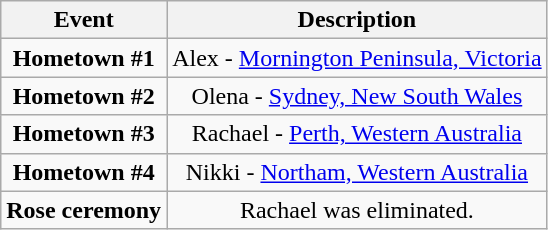<table class="wikitable sortable" style="text-align:center;">
<tr>
<th>Event</th>
<th>Description</th>
</tr>
<tr>
<td><strong>Hometown #1</strong></td>
<td>Alex - <a href='#'>Mornington Peninsula, Victoria</a></td>
</tr>
<tr>
<td><strong>Hometown #2</strong></td>
<td>Olena - <a href='#'>Sydney, New South Wales</a></td>
</tr>
<tr>
<td><strong>Hometown #3</strong></td>
<td>Rachael - <a href='#'>Perth, Western Australia</a></td>
</tr>
<tr>
<td><strong>Hometown #4</strong></td>
<td>Nikki - <a href='#'>Northam, Western Australia</a></td>
</tr>
<tr>
<td><strong>Rose ceremony</strong></td>
<td>Rachael was eliminated.</td>
</tr>
</table>
